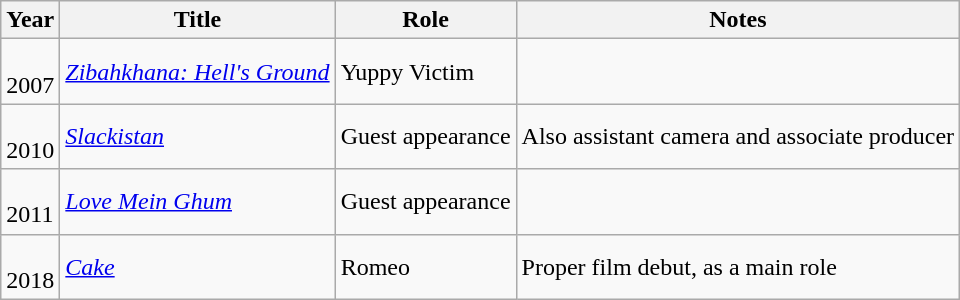<table class="wikitable sortable">
<tr>
<th>Year</th>
<th>Title</th>
<th>Role</th>
<th>Notes</th>
</tr>
<tr>
<td><br>2007</td>
<td><a href='#'><em>Zibahkhana: Hell's Ground</em></a></td>
<td>Yuppy Victim</td>
<td></td>
</tr>
<tr>
<td><br>2010</td>
<td><em><a href='#'>Slackistan</a></em></td>
<td>Guest appearance</td>
<td>Also assistant camera and associate producer</td>
</tr>
<tr>
<td><br>2011</td>
<td><em><a href='#'>Love Mein Ghum</a></em></td>
<td>Guest appearance</td>
<td></td>
</tr>
<tr>
<td><br>2018</td>
<td><a href='#'><em>Cake</em></a></td>
<td>Romeo</td>
<td>Proper film debut, as a main role</td>
</tr>
</table>
